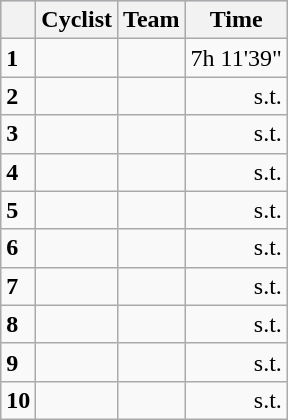<table class="wikitable">
<tr style="background:#ccccff;">
<th></th>
<th>Cyclist</th>
<th>Team</th>
<th>Time</th>
</tr>
<tr>
<td><strong>1</strong></td>
<td></td>
<td></td>
<td align="right">7h 11'39"</td>
</tr>
<tr>
<td><strong>2</strong></td>
<td></td>
<td></td>
<td align="right">s.t.</td>
</tr>
<tr>
<td><strong>3</strong></td>
<td></td>
<td></td>
<td align="right">s.t.</td>
</tr>
<tr>
<td><strong>4</strong></td>
<td></td>
<td></td>
<td align="right">s.t.</td>
</tr>
<tr>
<td><strong>5</strong></td>
<td></td>
<td></td>
<td align="right">s.t.</td>
</tr>
<tr>
<td><strong>6</strong></td>
<td></td>
<td></td>
<td align="right">s.t.</td>
</tr>
<tr>
<td><strong>7</strong></td>
<td></td>
<td></td>
<td align="right">s.t.</td>
</tr>
<tr>
<td><strong>8</strong></td>
<td></td>
<td></td>
<td align="right">s.t.</td>
</tr>
<tr>
<td><strong>9</strong></td>
<td></td>
<td></td>
<td align="right">s.t.</td>
</tr>
<tr>
<td><strong>10</strong></td>
<td></td>
<td></td>
<td align="right">s.t.</td>
</tr>
</table>
